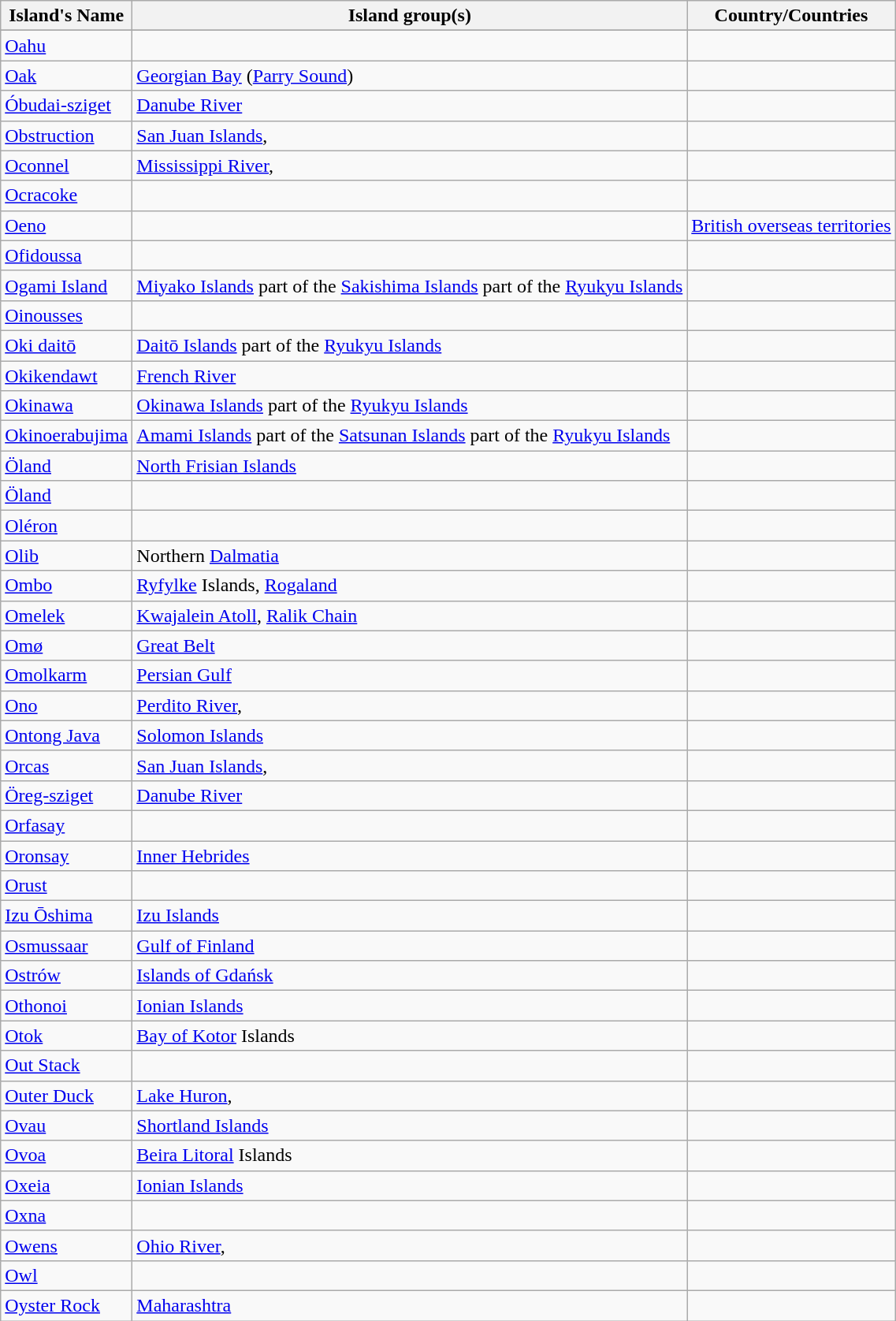<table class="wikitable">
<tr>
<th>Island's Name</th>
<th>Island group(s)</th>
<th>Country/Countries</th>
</tr>
<tr>
</tr>
<tr>
<td><a href='#'>Oahu</a></td>
<td></td>
<td></td>
</tr>
<tr>
<td><a href='#'>Oak</a></td>
<td><a href='#'>Georgian Bay</a> (<a href='#'>Parry Sound</a>) </td>
<td></td>
</tr>
<tr>
<td><a href='#'>Óbudai-sziget</a></td>
<td><a href='#'>Danube River</a></td>
<td></td>
</tr>
<tr>
<td><a href='#'>Obstruction</a></td>
<td><a href='#'>San Juan Islands</a>, </td>
<td></td>
</tr>
<tr>
<td><a href='#'>Oconnel</a></td>
<td><a href='#'>Mississippi River</a>, </td>
<td></td>
</tr>
<tr>
<td><a href='#'>Ocracoke</a></td>
<td></td>
<td></td>
</tr>
<tr>
<td><a href='#'>Oeno</a></td>
<td></td>
<td> <a href='#'>British overseas territories</a></td>
</tr>
<tr>
<td><a href='#'>Ofidoussa</a></td>
<td></td>
<td></td>
</tr>
<tr>
<td><a href='#'>Ogami Island</a></td>
<td><a href='#'>Miyako Islands</a> part of the <a href='#'>Sakishima Islands</a> part of the <a href='#'>Ryukyu Islands</a></td>
<td></td>
</tr>
<tr>
<td><a href='#'>Oinousses</a></td>
<td></td>
<td></td>
</tr>
<tr>
<td><a href='#'>Oki daitō</a></td>
<td><a href='#'>Daitō Islands</a> part of the <a href='#'>Ryukyu Islands</a></td>
<td></td>
</tr>
<tr>
<td><a href='#'>Okikendawt</a></td>
<td><a href='#'>French River</a> </td>
<td></td>
</tr>
<tr>
<td><a href='#'>Okinawa</a></td>
<td><a href='#'>Okinawa Islands</a> part of the <a href='#'>Ryukyu Islands</a></td>
<td></td>
</tr>
<tr>
<td><a href='#'>Okinoerabujima</a></td>
<td><a href='#'>Amami Islands</a> part of the <a href='#'>Satsunan Islands</a> part of the <a href='#'>Ryukyu Islands</a></td>
<td></td>
</tr>
<tr>
<td><a href='#'>Öland</a></td>
<td><a href='#'>North Frisian Islands</a></td>
<td></td>
</tr>
<tr>
<td><a href='#'>Öland</a></td>
<td></td>
<td></td>
</tr>
<tr>
<td><a href='#'>Oléron</a></td>
<td></td>
<td></td>
</tr>
<tr>
<td><a href='#'>Olib</a></td>
<td>Northern <a href='#'>Dalmatia</a></td>
<td></td>
</tr>
<tr>
<td><a href='#'>Ombo</a></td>
<td><a href='#'>Ryfylke</a> Islands, <a href='#'>Rogaland</a></td>
<td></td>
</tr>
<tr>
<td><a href='#'>Omelek</a></td>
<td><a href='#'>Kwajalein Atoll</a>, <a href='#'>Ralik Chain</a></td>
<td></td>
</tr>
<tr>
<td><a href='#'>Omø</a></td>
<td><a href='#'>Great Belt</a></td>
<td></td>
</tr>
<tr>
<td><a href='#'>Omolkarm</a></td>
<td><a href='#'>Persian Gulf</a></td>
<td></td>
</tr>
<tr>
<td><a href='#'>Ono</a></td>
<td><a href='#'>Perdito River</a>,  </td>
<td></td>
</tr>
<tr>
<td><a href='#'>Ontong Java</a></td>
<td><a href='#'>Solomon Islands</a></td>
<td></td>
</tr>
<tr>
<td><a href='#'>Orcas</a></td>
<td><a href='#'>San Juan Islands</a>, </td>
<td></td>
</tr>
<tr>
<td><a href='#'>Öreg-sziget</a></td>
<td><a href='#'>Danube River</a></td>
<td></td>
</tr>
<tr>
<td><a href='#'>Orfasay</a></td>
<td></td>
<td></td>
</tr>
<tr>
<td><a href='#'>Oronsay</a></td>
<td><a href='#'>Inner Hebrides</a></td>
<td></td>
</tr>
<tr>
<td><a href='#'>Orust</a></td>
<td></td>
<td></td>
</tr>
<tr>
<td><a href='#'>Izu Ōshima</a></td>
<td><a href='#'>Izu Islands</a></td>
<td></td>
</tr>
<tr>
<td><a href='#'>Osmussaar</a></td>
<td><a href='#'>Gulf of Finland</a></td>
<td></td>
</tr>
<tr>
<td><a href='#'>Ostrów</a></td>
<td><a href='#'>Islands of Gdańsk</a></td>
<td></td>
</tr>
<tr>
<td><a href='#'>Othonoi</a></td>
<td><a href='#'>Ionian Islands</a></td>
<td></td>
</tr>
<tr>
<td><a href='#'>Otok</a></td>
<td><a href='#'>Bay of Kotor</a> Islands</td>
<td></td>
</tr>
<tr>
<td><a href='#'>Out Stack</a></td>
<td></td>
<td></td>
</tr>
<tr>
<td><a href='#'>Outer Duck</a></td>
<td><a href='#'>Lake Huron</a>, </td>
<td></td>
</tr>
<tr>
<td><a href='#'>Ovau</a></td>
<td><a href='#'>Shortland Islands</a></td>
<td></td>
</tr>
<tr>
<td><a href='#'>Ovoa</a></td>
<td><a href='#'>Beira Litoral</a> Islands</td>
<td></td>
</tr>
<tr>
<td><a href='#'>Oxeia</a></td>
<td><a href='#'>Ionian Islands</a></td>
<td></td>
</tr>
<tr>
<td><a href='#'>Oxna</a></td>
<td></td>
<td></td>
</tr>
<tr>
<td><a href='#'>Owens</a></td>
<td><a href='#'>Ohio River</a>, </td>
<td></td>
</tr>
<tr>
<td><a href='#'>Owl</a></td>
<td></td>
<td></td>
</tr>
<tr>
<td><a href='#'>Oyster Rock</a></td>
<td><a href='#'>Maharashtra</a></td>
<td></td>
</tr>
</table>
